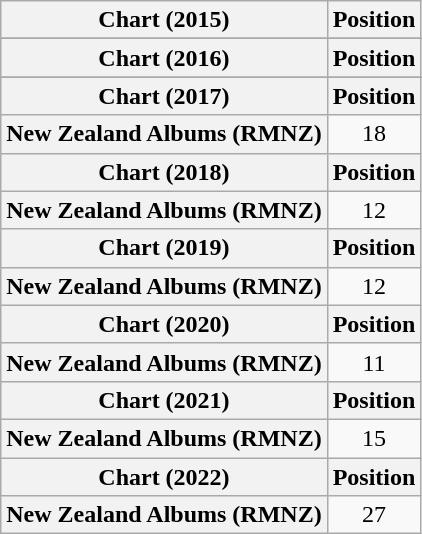<table class="wikitable sortable plainrowheaders">
<tr>
<th>Chart (2015)</th>
<th>Position</th>
</tr>
<tr>
</tr>
<tr>
<th>Chart (2016)</th>
<th>Position</th>
</tr>
<tr>
</tr>
<tr>
<th>Chart (2017)</th>
<th>Position</th>
</tr>
<tr>
<th scope="row">New Zealand Albums (RMNZ)</th>
<td style="text-align:center;">18</td>
</tr>
<tr>
<th>Chart (2018)</th>
<th>Position</th>
</tr>
<tr>
<th scope="row">New Zealand Albums (RMNZ)</th>
<td style="text-align:center;">12</td>
</tr>
<tr>
<th>Chart (2019)</th>
<th>Position</th>
</tr>
<tr>
<th scope="row">New Zealand Albums (RMNZ)</th>
<td style="text-align:center;">12</td>
</tr>
<tr>
<th>Chart (2020)</th>
<th>Position</th>
</tr>
<tr>
<th scope="row">New Zealand Albums (RMNZ)</th>
<td style="text-align:center;">11</td>
</tr>
<tr>
<th>Chart (2021)</th>
<th>Position</th>
</tr>
<tr>
<th scope="row">New Zealand Albums (RMNZ)</th>
<td style="text-align:center;">15</td>
</tr>
<tr>
<th>Chart (2022)</th>
<th>Position</th>
</tr>
<tr>
<th scope="row">New Zealand Albums (RMNZ)</th>
<td style="text-align:center;">27</td>
</tr>
</table>
